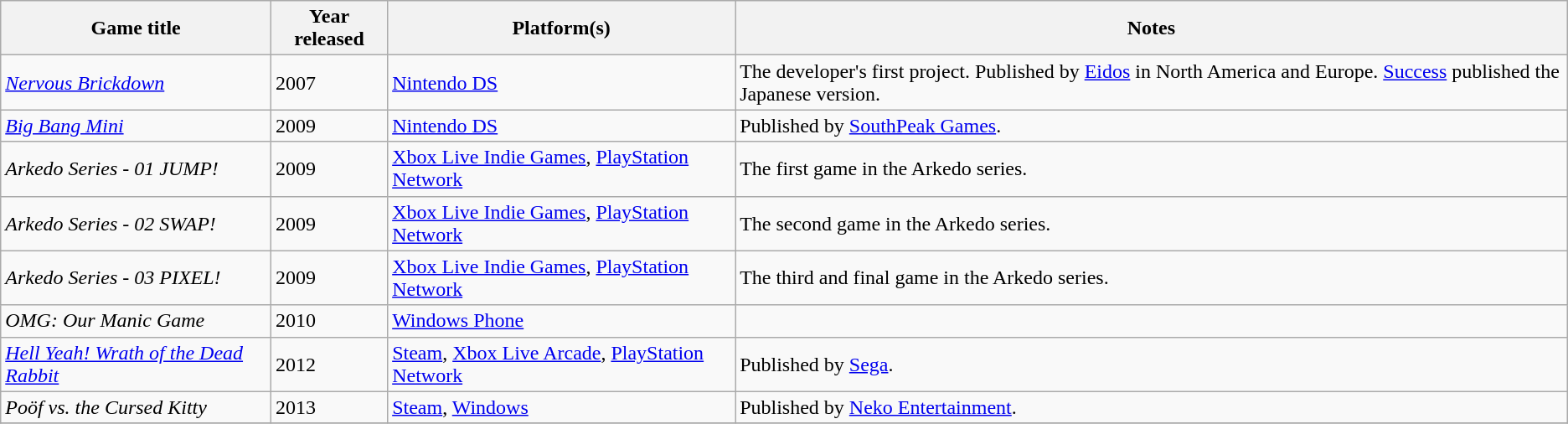<table class="wikitable sortable">
<tr>
<th>Game title</th>
<th>Year released</th>
<th>Platform(s)</th>
<th class="unsortable">Notes</th>
</tr>
<tr>
<td><em><a href='#'>Nervous Brickdown</a></em></td>
<td>2007</td>
<td><a href='#'>Nintendo DS</a></td>
<td>The developer's first project. Published by <a href='#'>Eidos</a> in North America and Europe. <a href='#'>Success</a> published the Japanese version.</td>
</tr>
<tr>
<td><em><a href='#'>Big Bang Mini</a></em></td>
<td>2009</td>
<td><a href='#'>Nintendo DS</a></td>
<td>Published by <a href='#'>SouthPeak Games</a>.</td>
</tr>
<tr>
<td><em>Arkedo Series - 01 JUMP!</em></td>
<td>2009</td>
<td><a href='#'>Xbox Live Indie Games</a>, <a href='#'>PlayStation Network</a></td>
<td>The first game in the Arkedo series.</td>
</tr>
<tr>
<td><em>Arkedo Series - 02 SWAP!</em></td>
<td>2009</td>
<td><a href='#'>Xbox Live Indie Games</a>, <a href='#'>PlayStation Network</a></td>
<td>The second game in the Arkedo series.</td>
</tr>
<tr>
<td><em>Arkedo Series - 03 PIXEL!</em></td>
<td>2009</td>
<td><a href='#'>Xbox Live Indie Games</a>, <a href='#'>PlayStation Network</a></td>
<td>The third and final game in the Arkedo series.</td>
</tr>
<tr>
<td><em>OMG: Our Manic Game</em></td>
<td>2010</td>
<td><a href='#'>Windows Phone</a></td>
<td></td>
</tr>
<tr>
<td><em><a href='#'>Hell Yeah! Wrath of the Dead Rabbit</a></em></td>
<td>2012</td>
<td><a href='#'>Steam</a>, <a href='#'>Xbox Live Arcade</a>, <a href='#'>PlayStation Network</a></td>
<td>Published by <a href='#'>Sega</a>.</td>
</tr>
<tr>
<td><em>Poöf vs. the Cursed Kitty</em></td>
<td>2013</td>
<td><a href='#'>Steam</a>, <a href='#'>Windows</a></td>
<td>Published by <a href='#'>Neko Entertainment</a>.</td>
</tr>
<tr>
</tr>
</table>
